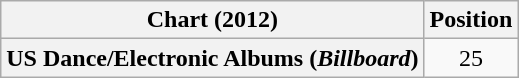<table class="wikitable plainrowheaders">
<tr>
<th scope="col">Chart (2012)</th>
<th scope="col">Position</th>
</tr>
<tr>
<th scope="row">US Dance/Electronic Albums (<em>Billboard</em>)</th>
<td align="center">25</td>
</tr>
</table>
